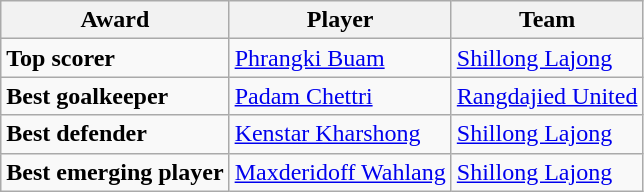<table class="wikitable sortable">
<tr>
<th scope="col">Award</th>
<th scope="col">Player</th>
<th scope="col">Team</th>
</tr>
<tr>
<td><strong>Top scorer</strong></td>
<td><a href='#'>Phrangki Buam</a></td>
<td><a href='#'>Shillong Lajong</a></td>
</tr>
<tr>
<td><strong>Best goalkeeper</strong></td>
<td><a href='#'>Padam Chettri</a></td>
<td><a href='#'>Rangdajied United</a></td>
</tr>
<tr>
<td><strong>Best defender</strong></td>
<td><a href='#'>Kenstar Kharshong</a></td>
<td><a href='#'>Shillong Lajong</a></td>
</tr>
<tr>
<td><strong>Best emerging player</strong></td>
<td><a href='#'>Maxderidoff Wahlang</a></td>
<td><a href='#'>Shillong Lajong</a></td>
</tr>
</table>
